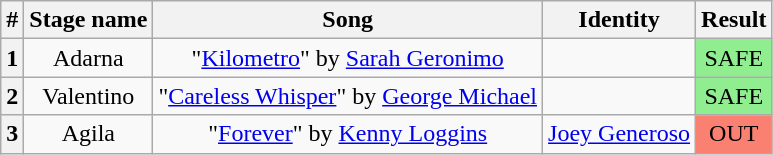<table class="wikitable" style="text-align: center;">
<tr>
<th>#</th>
<th>Stage name</th>
<th>Song</th>
<th>Identity</th>
<th>Result</th>
</tr>
<tr>
<th>1</th>
<td>Adarna</td>
<td>"<a href='#'>Kilometro</a>" by <a href='#'>Sarah Geronimo</a></td>
<td></td>
<td style="background:lightgreen;">SAFE</td>
</tr>
<tr>
<th>2</th>
<td>Valentino</td>
<td>"<a href='#'>Careless Whisper</a>" by <a href='#'>George Michael</a></td>
<td></td>
<td style="background:lightgreen;">SAFE</td>
</tr>
<tr>
<th>3</th>
<td>Agila</td>
<td>"<a href='#'>Forever</a>" by <a href='#'>Kenny Loggins</a></td>
<td><a href='#'>Joey Generoso</a></td>
<td style="background:salmon;">OUT</td>
</tr>
</table>
